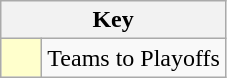<table class="wikitable" style="text-align: center;">
<tr>
<th colspan=2>Key</th>
</tr>
<tr>
<td style="background:#ffc; width:20px;"></td>
<td align=left>Teams to Playoffs</td>
</tr>
</table>
